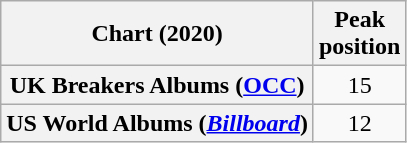<table class="wikitable sortable plainrowheaders" style="text-align:center">
<tr>
<th scope="col">Chart (2020)</th>
<th scope="col">Peak<br>position</th>
</tr>
<tr>
<th scope="row">UK Breakers Albums (<a href='#'>OCC</a>)</th>
<td>15</td>
</tr>
<tr>
<th scope="row">US World Albums (<em><a href='#'>Billboard</a></em>)</th>
<td>12</td>
</tr>
</table>
